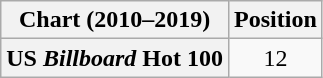<table class="wikitable plainrowheaders" style="text-align:center">
<tr>
<th scope="col">Chart (2010–2019)</th>
<th scope="col">Position</th>
</tr>
<tr>
<th scope="row">US <em>Billboard</em> Hot 100</th>
<td>12</td>
</tr>
</table>
